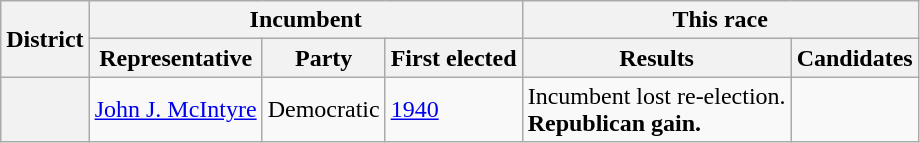<table class=wikitable>
<tr>
<th rowspan=2>District</th>
<th colspan=3>Incumbent</th>
<th colspan=2>This race</th>
</tr>
<tr>
<th>Representative</th>
<th>Party</th>
<th>First elected</th>
<th>Results</th>
<th>Candidates</th>
</tr>
<tr>
<th></th>
<td><a href='#'>John J. McIntyre</a></td>
<td>Democratic</td>
<td><a href='#'>1940</a></td>
<td>Incumbent lost re-election.<br><strong>Republican gain.</strong></td>
<td nowrap></td>
</tr>
</table>
